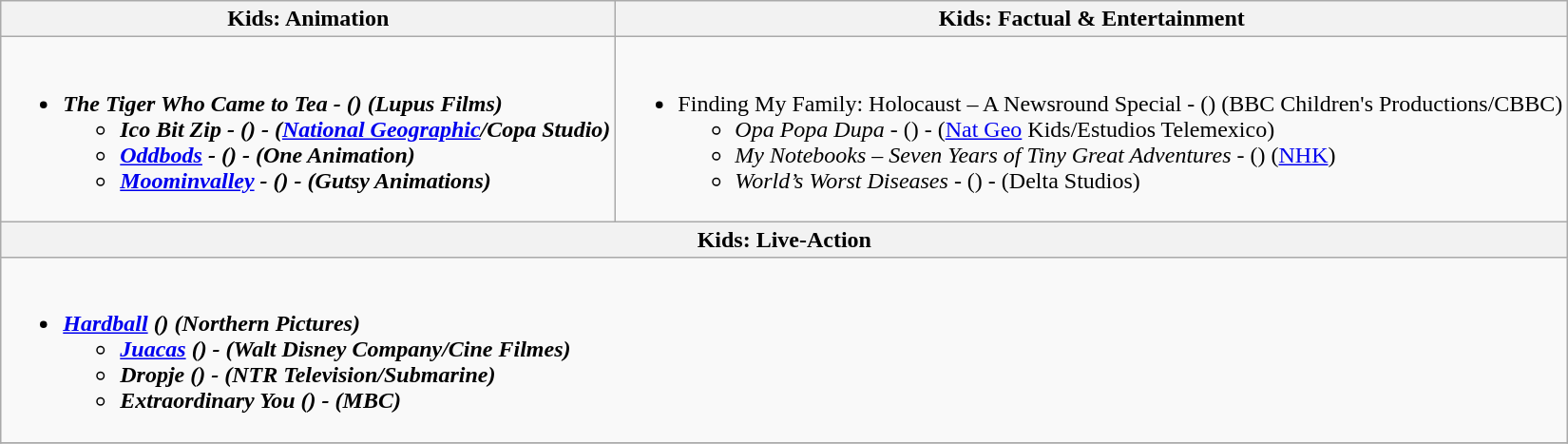<table class="wikitable">
<tr>
<th style:"width:50%">Kids: Animation</th>
<th style:"width:50%">Kids: Factual & Entertainment</th>
</tr>
<tr>
<td valign="top"><br><ul><li><strong><em>The Tiger Who Came to Tea<em> - () (Lupus Films)<strong><ul><li></em>Ico Bit Zip<em> - () - (<a href='#'>National Geographic</a>/Copa Studio)</li><li></em><a href='#'>Oddbods</a><em> - () - (One Animation)</li><li></em><a href='#'>Moominvalley</a><em> - () - (Gutsy Animations)</li></ul></li></ul></td>
<td valign="top"><br><ul><li></em></strong>Finding My Family: Holocaust – A Newsround Special</em> - () (BBC Children's Productions/CBBC)</strong><ul><li><em>Opa Popa Dupa</em> - () - (<a href='#'>Nat Geo</a> Kids/Estudios Telemexico)</li><li><em>My Notebooks – Seven Years of Tiny Great Adventures</em> - () (<a href='#'>NHK</a>)</li><li><em>World’s Worst Diseases</em> - () - (Delta Studios)</li></ul></li></ul></td>
</tr>
<tr>
<th colspan="2";"width:50%">Kids: Live-Action</th>
</tr>
<tr>
<td colspan="2" style="vertical-align:top;"><br><ul><li><strong><em><a href='#'>Hardball</a><em> () (Northern Pictures)<strong><ul><li></em><a href='#'>Juacas</a><em> () - (Walt Disney Company/Cine Filmes)</li><li></em>Dropje<em> () - (NTR Television/Submarine)</li><li></em>Extraordinary You<em> () - (MBC)</li></ul></li></ul></td>
</tr>
<tr>
</tr>
</table>
